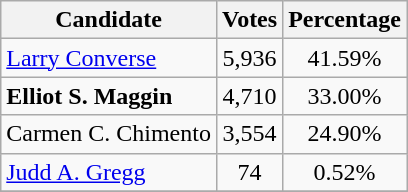<table class="wikitable">
<tr>
<th>Candidate</th>
<th>Votes</th>
<th>Percentage</th>
</tr>
<tr>
<td><a href='#'>Larry Converse</a></td>
<td align="center">5,936</td>
<td align="center">41.59%</td>
</tr>
<tr>
<td><strong>Elliot S. Maggin</strong></td>
<td align="center">4,710</td>
<td align="center">33.00%</td>
</tr>
<tr>
<td>Carmen C. Chimento</td>
<td align="center">3,554</td>
<td align="center">24.90%</td>
</tr>
<tr>
<td><a href='#'>Judd A. Gregg</a></td>
<td align="center">74</td>
<td align="center">0.52%</td>
</tr>
<tr>
</tr>
</table>
